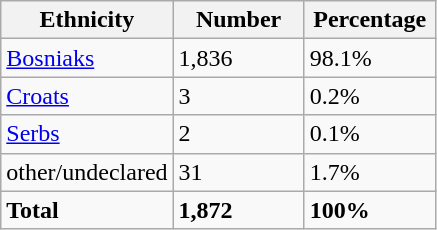<table class="wikitable">
<tr>
<th width="100px">Ethnicity</th>
<th width="80px">Number</th>
<th width="80px">Percentage</th>
</tr>
<tr>
<td><a href='#'>Bosniaks</a></td>
<td>1,836</td>
<td>98.1%</td>
</tr>
<tr>
<td><a href='#'>Croats</a></td>
<td>3</td>
<td>0.2%</td>
</tr>
<tr>
<td><a href='#'>Serbs</a></td>
<td>2</td>
<td>0.1%</td>
</tr>
<tr>
<td>other/undeclared</td>
<td>31</td>
<td>1.7%</td>
</tr>
<tr>
<td><strong>Total</strong></td>
<td><strong>1,872</strong></td>
<td><strong>100%</strong></td>
</tr>
</table>
